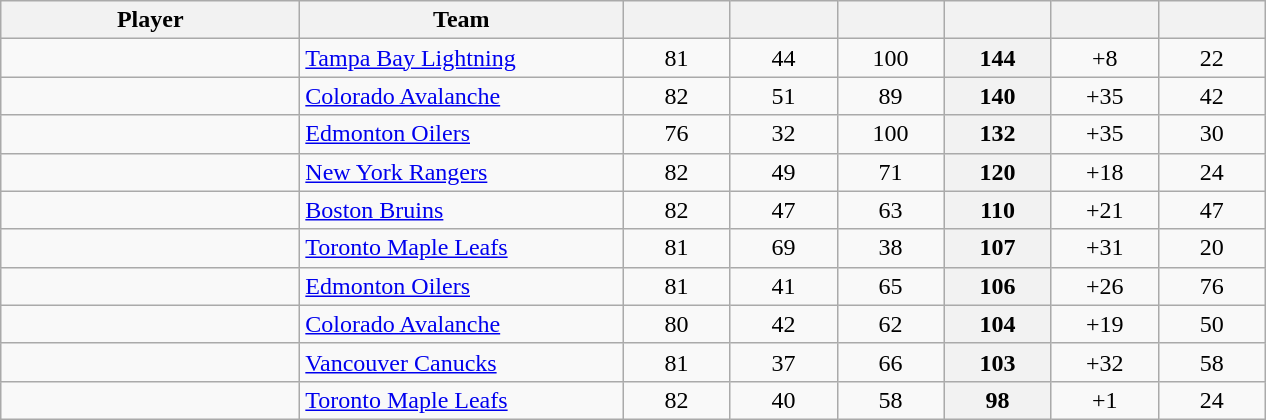<table class="wikitable sortable" style="text-align: center">
<tr>
<th style="width: 12em;">Player</th>
<th style="width: 13em;">Team</th>
<th style="width: 4em;"></th>
<th style="width: 4em;"></th>
<th style="width: 4em;"></th>
<th style="width: 4em;"></th>
<th data-sort-type="number" style="width: 4em;"></th>
<th style="width: 4em;"></th>
</tr>
<tr>
<td style="text-align:left;"></td>
<td style="text-align:left;"><a href='#'>Tampa Bay Lightning</a></td>
<td>81</td>
<td>44</td>
<td>100</td>
<th>144</th>
<td>+8</td>
<td>22</td>
</tr>
<tr>
<td style="text-align:left;"></td>
<td style="text-align:left;"><a href='#'>Colorado Avalanche</a></td>
<td>82</td>
<td>51</td>
<td>89</td>
<th>140</th>
<td>+35</td>
<td>42</td>
</tr>
<tr>
<td style="text-align:left;"></td>
<td style="text-align:left;"><a href='#'>Edmonton Oilers</a></td>
<td>76</td>
<td>32</td>
<td>100</td>
<th>132</th>
<td>+35</td>
<td>30</td>
</tr>
<tr>
<td style="text-align:left;"></td>
<td style="text-align:left;"><a href='#'>New York Rangers</a></td>
<td>82</td>
<td>49</td>
<td>71</td>
<th>120</th>
<td>+18</td>
<td>24</td>
</tr>
<tr>
<td style="text-align:left;"></td>
<td style="text-align:left;"><a href='#'>Boston Bruins</a></td>
<td>82</td>
<td>47</td>
<td>63</td>
<th>110</th>
<td>+21</td>
<td>47</td>
</tr>
<tr>
<td style="text-align:left;"></td>
<td style="text-align:left;"><a href='#'>Toronto Maple Leafs</a></td>
<td>81</td>
<td>69</td>
<td>38</td>
<th>107</th>
<td>+31</td>
<td>20</td>
</tr>
<tr>
<td style="text-align:left;"></td>
<td style="text-align:left;"><a href='#'>Edmonton Oilers</a></td>
<td>81</td>
<td>41</td>
<td>65</td>
<th>106</th>
<td>+26</td>
<td>76</td>
</tr>
<tr>
<td style="text-align:left;"></td>
<td style="text-align:left;"><a href='#'>Colorado Avalanche</a></td>
<td>80</td>
<td>42</td>
<td>62</td>
<th>104</th>
<td>+19</td>
<td>50</td>
</tr>
<tr>
<td style="text-align:left;"></td>
<td style="text-align:left;"><a href='#'>Vancouver Canucks</a></td>
<td>81</td>
<td>37</td>
<td>66</td>
<th>103</th>
<td>+32</td>
<td>58</td>
</tr>
<tr>
<td style="text-align:left;"></td>
<td style="text-align:left;"><a href='#'>Toronto Maple Leafs</a></td>
<td>82</td>
<td>40</td>
<td>58</td>
<th>98</th>
<td>+1</td>
<td>24</td>
</tr>
</table>
